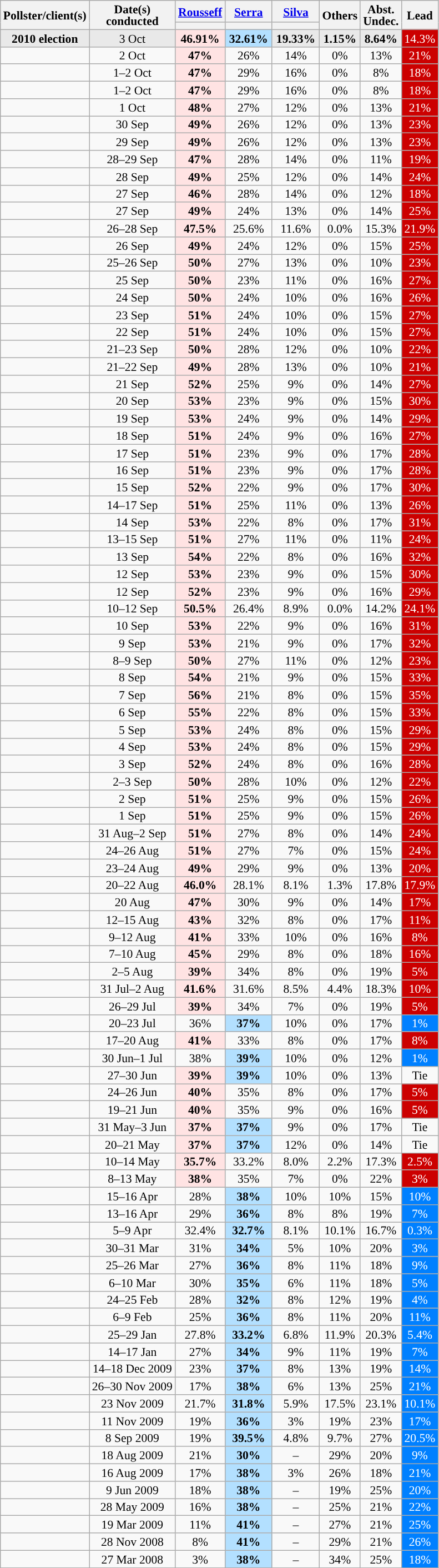<table class="wikitable sortable" style="text-align:center;font-size:90%;line-height:14px;">
<tr>
<th rowspan="2">Pollster/client(s)</th>
<th rowspan="2">Date(s)<br>conducted</th>
<th class="unsortable" style="width:50px;"><a href='#'>Rousseff</a><br></th>
<th class="unsortable" style="width:50px;"><a href='#'>Serra</a><br></th>
<th class="unsortable" style="width:50px;"><a href='#'>Silva</a><br></th>
<th rowspan="2" class="unsortable">Others</th>
<th rowspan="2" class="unsortable">Abst.<br>Undec.</th>
<th rowspan="2" data-sort-type="number">Lead</th>
</tr>
<tr>
<th data-sort-type="number" class="sortable" style="background:"></th>
<th data-sort-type="number" class="sortable" style="background:"></th>
<th data-sort-type="number" class="sortable" style="background:"></th>
</tr>
<tr style="background:#E9E9E9;">
<td><strong>2010 election</strong></td>
<td>3 Oct</td>
<td style="background:#FFE3E3"><strong>46.91%</strong></td>
<td style="background:#B3E0FF"><strong>32.61%</strong></td>
<td><strong>19.33%</strong></td>
<td><strong>1.15%</strong></td>
<td><strong>8.64%</strong></td>
<td style="background:#CC0000;color:#FFFFFF;">14.3%</td>
</tr>
<tr>
<td></td>
<td>2 Oct</td>
<td style="background:#FFE3E3"><strong>47%</strong></td>
<td>26%</td>
<td>14%</td>
<td>0%</td>
<td>13%</td>
<td style="background:#CC0000;color:#FFFFFF;">21%</td>
</tr>
<tr>
<td></td>
<td>1–2 Oct</td>
<td style="background:#FFE3E3"><strong>47%</strong></td>
<td>29%</td>
<td>16%</td>
<td>0%</td>
<td>8%</td>
<td style="background:#CC0000;color:#FFFFFF;">18%</td>
</tr>
<tr>
<td></td>
<td>1–2 Oct</td>
<td style="background:#FFE3E3"><strong>47%</strong></td>
<td>29%</td>
<td>16%</td>
<td>0%</td>
<td>8%</td>
<td style="background:#CC0000;color:#FFFFFF;">18%</td>
</tr>
<tr>
<td></td>
<td>1 Oct</td>
<td style="background:#FFE3E3"><strong>48%</strong></td>
<td>27%</td>
<td>12%</td>
<td>0%</td>
<td>13%</td>
<td style="background:#CC0000;color:#FFFFFF;">21%</td>
</tr>
<tr>
<td></td>
<td>30 Sep</td>
<td style="background:#FFE3E3"><strong>49%</strong></td>
<td>26%</td>
<td>12%</td>
<td>0%</td>
<td>13%</td>
<td style="background:#CC0000;color:#FFFFFF;">23%</td>
</tr>
<tr>
<td></td>
<td>29 Sep</td>
<td style="background:#FFE3E3"><strong>49%</strong></td>
<td>26%</td>
<td>12%</td>
<td>0%</td>
<td>13%</td>
<td style="background:#CC0000;color:#FFFFFF;">23%</td>
</tr>
<tr>
<td></td>
<td>28–29 Sep</td>
<td style="background:#FFE3E3"><strong>47%</strong></td>
<td>28%</td>
<td>14%</td>
<td>0%</td>
<td>11%</td>
<td style="background:#CC0000;color:#FFFFFF;">19%</td>
</tr>
<tr>
<td></td>
<td>28 Sep</td>
<td style="background:#FFE3E3"><strong>49%</strong></td>
<td>25%</td>
<td>12%</td>
<td>0%</td>
<td>14%</td>
<td style="background:#CC0000;color:#FFFFFF;">24%</td>
</tr>
<tr>
<td></td>
<td>27 Sep</td>
<td style="background:#FFE3E3"><strong>46%</strong></td>
<td>28%</td>
<td>14%</td>
<td>0%</td>
<td>12%</td>
<td style="background:#CC0000;color:#FFFFFF;">18%</td>
</tr>
<tr>
<td></td>
<td>27 Sep</td>
<td style="background:#FFE3E3"><strong>49%</strong></td>
<td>24%</td>
<td>13%</td>
<td>0%</td>
<td>14%</td>
<td style="background:#CC0000;color:#FFFFFF;">25%</td>
</tr>
<tr>
<td></td>
<td>26–28 Sep</td>
<td style="background:#FFE3E3"><strong>47.5%</strong></td>
<td>25.6%</td>
<td>11.6%</td>
<td>0.0%</td>
<td>15.3%</td>
<td style="background:#CC0000;color:#FFFFFF;">21.9%</td>
</tr>
<tr>
<td></td>
<td>26 Sep</td>
<td style="background:#FFE3E3"><strong>49%</strong></td>
<td>24%</td>
<td>12%</td>
<td>0%</td>
<td>15%</td>
<td style="background:#CC0000;color:#FFFFFF;">25%</td>
</tr>
<tr>
<td></td>
<td>25–26 Sep</td>
<td style="background:#FFE3E3"><strong>50%</strong></td>
<td>27%</td>
<td>13%</td>
<td>0%</td>
<td>10%</td>
<td style="background:#CC0000;color:#FFFFFF;">23%</td>
</tr>
<tr>
<td></td>
<td>25 Sep</td>
<td style="background:#FFE3E3"><strong>50%</strong></td>
<td>23%</td>
<td>11%</td>
<td>0%</td>
<td>16%</td>
<td style="background:#CC0000;color:#FFFFFF;">27%</td>
</tr>
<tr>
<td></td>
<td>24 Sep</td>
<td style="background:#FFE3E3"><strong>50%</strong></td>
<td>24%</td>
<td>10%</td>
<td>0%</td>
<td>16%</td>
<td style="background:#CC0000;color:#FFFFFF;">26%</td>
</tr>
<tr>
<td></td>
<td>23 Sep</td>
<td style="background:#FFE3E3"><strong>51%</strong></td>
<td>24%</td>
<td>10%</td>
<td>0%</td>
<td>15%</td>
<td style="background:#CC0000;color:#FFFFFF;">27%</td>
</tr>
<tr>
<td></td>
<td>22 Sep</td>
<td style="background:#FFE3E3"><strong>51%</strong></td>
<td>24%</td>
<td>10%</td>
<td>0%</td>
<td>15%</td>
<td style="background:#CC0000;color:#FFFFFF;">27%</td>
</tr>
<tr>
<td></td>
<td>21–23 Sep</td>
<td style="background:#FFE3E3"><strong>50%</strong></td>
<td>28%</td>
<td>12%</td>
<td>0%</td>
<td>10%</td>
<td style="background:#CC0000;color:#FFFFFF;">22%</td>
</tr>
<tr>
<td></td>
<td>21–22 Sep</td>
<td style="background:#FFE3E3"><strong>49%</strong></td>
<td>28%</td>
<td>13%</td>
<td>0%</td>
<td>10%</td>
<td style="background:#CC0000;color:#FFFFFF;">21%</td>
</tr>
<tr>
<td></td>
<td>21 Sep</td>
<td style="background:#FFE3E3"><strong>52%</strong></td>
<td>25%</td>
<td>9%</td>
<td>0%</td>
<td>14%</td>
<td style="background:#CC0000;color:#FFFFFF;">27%</td>
</tr>
<tr>
<td></td>
<td>20 Sep</td>
<td style="background:#FFE3E3"><strong>53%</strong></td>
<td>23%</td>
<td>9%</td>
<td>0%</td>
<td>15%</td>
<td style="background:#CC0000;color:#FFFFFF;">30%</td>
</tr>
<tr>
<td></td>
<td>19 Sep</td>
<td style="background:#FFE3E3"><strong>53%</strong></td>
<td>24%</td>
<td>9%</td>
<td>0%</td>
<td>14%</td>
<td style="background:#CC0000;color:#FFFFFF;">29%</td>
</tr>
<tr>
<td></td>
<td>18 Sep</td>
<td style="background:#FFE3E3"><strong>51%</strong></td>
<td>24%</td>
<td>9%</td>
<td>0%</td>
<td>16%</td>
<td style="background:#CC0000;color:#FFFFFF;">27%</td>
</tr>
<tr>
<td></td>
<td>17 Sep</td>
<td style="background:#FFE3E3"><strong>51%</strong></td>
<td>23%</td>
<td>9%</td>
<td>0%</td>
<td>17%</td>
<td style="background:#CC0000;color:#FFFFFF;">28%</td>
</tr>
<tr>
<td></td>
<td>16 Sep</td>
<td style="background:#FFE3E3"><strong>51%</strong></td>
<td>23%</td>
<td>9%</td>
<td>0%</td>
<td>17%</td>
<td style="background:#CC0000;color:#FFFFFF;">28%</td>
</tr>
<tr>
<td></td>
<td>15 Sep</td>
<td style="background:#FFE3E3"><strong>52%</strong></td>
<td>22%</td>
<td>9%</td>
<td>0%</td>
<td>17%</td>
<td style="background:#CC0000;color:#FFFFFF;">30%</td>
</tr>
<tr>
<td></td>
<td>14–17 Sep</td>
<td style="background:#FFE3E3"><strong>51%</strong></td>
<td>25%</td>
<td>11%</td>
<td>0%</td>
<td>13%</td>
<td style="background:#CC0000;color:#FFFFFF;">26%</td>
</tr>
<tr>
<td></td>
<td>14 Sep</td>
<td style="background:#FFE3E3"><strong>53%</strong></td>
<td>22%</td>
<td>8%</td>
<td>0%</td>
<td>17%</td>
<td style="background:#CC0000;color:#FFFFFF;">31%</td>
</tr>
<tr>
<td></td>
<td>13–15 Sep</td>
<td style="background:#FFE3E3"><strong>51%</strong></td>
<td>27%</td>
<td>11%</td>
<td>0%</td>
<td>11%</td>
<td style="background:#CC0000;color:#FFFFFF;">24%</td>
</tr>
<tr>
<td></td>
<td>13 Sep</td>
<td style="background:#FFE3E3"><strong>54%</strong></td>
<td>22%</td>
<td>8%</td>
<td>0%</td>
<td>16%</td>
<td style="background:#CC0000;color:#FFFFFF;">32%</td>
</tr>
<tr>
<td></td>
<td>12 Sep</td>
<td style="background:#FFE3E3"><strong>53%</strong></td>
<td>23%</td>
<td>9%</td>
<td>0%</td>
<td>15%</td>
<td style="background:#CC0000;color:#FFFFFF;">30%</td>
</tr>
<tr>
<td></td>
<td>12 Sep</td>
<td style="background:#FFE3E3"><strong>52%</strong></td>
<td>23%</td>
<td>9%</td>
<td>0%</td>
<td>16%</td>
<td style="background:#CC0000;color:#FFFFFF;">29%</td>
</tr>
<tr>
<td></td>
<td>10–12 Sep</td>
<td style="background:#FFE3E3"><strong>50.5%</strong></td>
<td>26.4%</td>
<td>8.9%</td>
<td>0.0%</td>
<td>14.2%</td>
<td style="background:#CC0000;color:#FFFFFF;">24.1%</td>
</tr>
<tr>
<td></td>
<td>10 Sep</td>
<td style="background:#FFE3E3"><strong>53%</strong></td>
<td>22%</td>
<td>9%</td>
<td>0%</td>
<td>16%</td>
<td style="background:#CC0000;color:#FFFFFF;">31%</td>
</tr>
<tr>
<td></td>
<td>9 Sep</td>
<td style="background:#FFE3E3"><strong>53%</strong></td>
<td>21%</td>
<td>9%</td>
<td>0%</td>
<td>17%</td>
<td style="background:#CC0000;color:#FFFFFF;">32%</td>
</tr>
<tr>
<td></td>
<td>8–9 Sep</td>
<td style="background:#FFE3E3"><strong>50%</strong></td>
<td>27%</td>
<td>11%</td>
<td>0%</td>
<td>12%</td>
<td style="background:#CC0000;color:#FFFFFF;">23%</td>
</tr>
<tr>
<td></td>
<td>8 Sep</td>
<td style="background:#FFE3E3"><strong>54%</strong></td>
<td>21%</td>
<td>9%</td>
<td>0%</td>
<td>15%</td>
<td style="background:#CC0000;color:#FFFFFF;">33%</td>
</tr>
<tr>
<td></td>
<td>7 Sep</td>
<td style="background:#FFE3E3"><strong>56%</strong></td>
<td>21%</td>
<td>8%</td>
<td>0%</td>
<td>15%</td>
<td style="background:#CC0000;color:#FFFFFF;">35%</td>
</tr>
<tr>
<td></td>
<td>6 Sep</td>
<td style="background:#FFE3E3"><strong>55%</strong></td>
<td>22%</td>
<td>8%</td>
<td>0%</td>
<td>15%</td>
<td style="background:#CC0000;color:#FFFFFF;">33%</td>
</tr>
<tr>
<td></td>
<td>5 Sep</td>
<td style="background:#FFE3E3"><strong>53%</strong></td>
<td>24%</td>
<td>8%</td>
<td>0%</td>
<td>15%</td>
<td style="background:#CC0000;color:#FFFFFF;">29%</td>
</tr>
<tr>
<td></td>
<td>4 Sep</td>
<td style="background:#FFE3E3"><strong>53%</strong></td>
<td>24%</td>
<td>8%</td>
<td>0%</td>
<td>15%</td>
<td style="background:#CC0000;color:#FFFFFF;">29%</td>
</tr>
<tr>
<td></td>
<td>3 Sep</td>
<td style="background:#FFE3E3"><strong>52%</strong></td>
<td>24%</td>
<td>8%</td>
<td>0%</td>
<td>16%</td>
<td style="background:#CC0000;color:#FFFFFF;">28%</td>
</tr>
<tr>
<td></td>
<td>2–3 Sep</td>
<td style="background:#FFE3E3"><strong>50%</strong></td>
<td>28%</td>
<td>10%</td>
<td>0%</td>
<td>12%</td>
<td style="background:#CC0000;color:#FFFFFF;">22%</td>
</tr>
<tr>
<td></td>
<td>2 Sep</td>
<td style="background:#FFE3E3"><strong>51%</strong></td>
<td>25%</td>
<td>9%</td>
<td>0%</td>
<td>15%</td>
<td style="background:#CC0000;color:#FFFFFF;">26%</td>
</tr>
<tr>
<td></td>
<td>1 Sep</td>
<td style="background:#FFE3E3"><strong>51%</strong></td>
<td>25%</td>
<td>9%</td>
<td>0%</td>
<td>15%</td>
<td style="background:#CC0000;color:#FFFFFF;">26%</td>
</tr>
<tr>
<td></td>
<td>31 Aug–2 Sep</td>
<td style="background:#FFE3E3"><strong>51%</strong></td>
<td>27%</td>
<td>8%</td>
<td>0%</td>
<td>14%</td>
<td style="background:#CC0000;color:#FFFFFF;">24%</td>
</tr>
<tr>
<td></td>
<td>24–26 Aug</td>
<td style="background:#FFE3E3"><strong>51%</strong></td>
<td>27%</td>
<td>7%</td>
<td>0%</td>
<td>15%</td>
<td style="background:#CC0000;color:#FFFFFF;">24%</td>
</tr>
<tr>
<td></td>
<td>23–24 Aug</td>
<td style="background:#FFE3E3"><strong>49%</strong></td>
<td>29%</td>
<td>9%</td>
<td>0%</td>
<td>13%</td>
<td style="background:#CC0000;color:#FFFFFF;">20%</td>
</tr>
<tr>
<td></td>
<td>20–22 Aug</td>
<td style="background:#FFE3E3"><strong>46.0%</strong></td>
<td>28.1%</td>
<td>8.1%</td>
<td>1.3%</td>
<td>17.8%</td>
<td style="background:#CC0000;color:#FFFFFF;">17.9%</td>
</tr>
<tr>
<td></td>
<td>20 Aug</td>
<td style="background:#FFE3E3"><strong>47%</strong></td>
<td>30%</td>
<td>9%</td>
<td>0%</td>
<td>14%</td>
<td style="background:#CC0000;color:#FFFFFF;">17%</td>
</tr>
<tr>
<td></td>
<td>12–15 Aug</td>
<td style="background:#FFE3E3"><strong>43%</strong></td>
<td>32%</td>
<td>8%</td>
<td>0%</td>
<td>17%</td>
<td style="background:#CC0000;color:#FFFFFF;">11%</td>
</tr>
<tr>
<td></td>
<td>9–12 Aug</td>
<td style="background:#FFE3E3"><strong>41%</strong></td>
<td>33%</td>
<td>10%</td>
<td>0%</td>
<td>16%</td>
<td style="background:#CC0000;color:#FFFFFF;">8%</td>
</tr>
<tr>
<td></td>
<td>7–10 Aug</td>
<td style="background:#FFE3E3"><strong>45%</strong></td>
<td>29%</td>
<td>8%</td>
<td>0%</td>
<td>18%</td>
<td style="background:#CC0000;color:#FFFFFF;">16%</td>
</tr>
<tr>
<td></td>
<td>2–5 Aug</td>
<td style="background:#FFE3E3"><strong>39%</strong></td>
<td>34%</td>
<td>8%</td>
<td>0%</td>
<td>19%</td>
<td style="background:#CC0000;color:#FFFFFF;">5%</td>
</tr>
<tr>
<td></td>
<td>31 Jul–2 Aug</td>
<td style="background:#FFE3E3"><strong>41.6%</strong></td>
<td>31.6%</td>
<td>8.5%</td>
<td>4.4%</td>
<td>18.3%</td>
<td style="background:#CC0000;color:#FFFFFF;">10%</td>
</tr>
<tr>
<td></td>
<td>26–29 Jul</td>
<td style="background:#FFE3E3"><strong>39%</strong></td>
<td>34%</td>
<td>7%</td>
<td>0%</td>
<td>19%</td>
<td style="background:#CC0000;color:#FFFFFF;">5%</td>
</tr>
<tr>
<td></td>
<td>20–23 Jul</td>
<td>36%</td>
<td style="background:#B3E0FF"><strong>37%</strong></td>
<td>10%</td>
<td>0%</td>
<td>17%</td>
<td style="background:#0080FF;color:#FFFFFF;">1%</td>
</tr>
<tr>
<td></td>
<td>17–20 Aug</td>
<td style="background:#FFE3E3"><strong>41%</strong></td>
<td>33%</td>
<td>8%</td>
<td>0%</td>
<td>17%</td>
<td style="background:#CC0000;color:#FFFFFF;">8%</td>
</tr>
<tr>
<td></td>
<td>30 Jun–1 Jul</td>
<td>38%</td>
<td style="background:#B3E0FF"><strong>39%</strong></td>
<td>10%</td>
<td>0%</td>
<td>12%</td>
<td style="background:#0080FF;color:#FFFFFF;">1%</td>
</tr>
<tr>
<td></td>
<td>27–30 Jun</td>
<td style="background:#FFE3E3"><strong>39%</strong></td>
<td style="background:#B3E0FF"><strong>39%</strong></td>
<td>10%</td>
<td>0%</td>
<td>13%</td>
<td>Tie</td>
</tr>
<tr>
<td></td>
<td>24–26 Jun</td>
<td style="background:#FFE3E3"><strong>40%</strong></td>
<td>35%</td>
<td>8%</td>
<td>0%</td>
<td>17%</td>
<td style="background:#CC0000;color:#FFFFFF;">5%</td>
</tr>
<tr>
<td></td>
<td>19–21 Jun</td>
<td style="background:#FFE3E3"><strong>40%</strong></td>
<td>35%</td>
<td>9%</td>
<td>0%</td>
<td>16%</td>
<td style="background:#CC0000;color:#FFFFFF;">5%</td>
</tr>
<tr>
<td></td>
<td>31 May–3 Jun</td>
<td style="background:#FFE3E3"><strong>37%</strong></td>
<td style="background:#B3E0FF"><strong>37%</strong></td>
<td>9%</td>
<td>0%</td>
<td>17%</td>
<td>Tie</td>
</tr>
<tr>
<td></td>
<td>20–21 May</td>
<td style="background:#FFE3E3"><strong>37%</strong></td>
<td style="background:#B3E0FF"><strong>37%</strong></td>
<td>12%</td>
<td>0%</td>
<td>14%</td>
<td>Tie</td>
</tr>
<tr>
<td></td>
<td>10–14 May</td>
<td style="background:#FFE3E3"><strong>35.7%</strong></td>
<td>33.2%</td>
<td>8.0%</td>
<td>2.2%</td>
<td>17.3%</td>
<td style="background:#CC0000;color:#FFFFFF;">2.5%</td>
</tr>
<tr>
<td></td>
<td>8–13 May</td>
<td style="background:#FFE3E3"><strong>38%</strong></td>
<td>35%</td>
<td>7%</td>
<td>0%</td>
<td>22%</td>
<td style="background:#CC0000;color:#FFFFFF;">3%</td>
</tr>
<tr>
<td></td>
<td>15–16 Apr</td>
<td>28%</td>
<td style="background:#B3E0FF"><strong>38%</strong></td>
<td>10%</td>
<td>10%</td>
<td>15%</td>
<td style="background:#0080FF;color:#FFFFFF;">10%</td>
</tr>
<tr>
<td></td>
<td>13–16 Apr</td>
<td>29%</td>
<td style="background:#B3E0FF"><strong>36%</strong></td>
<td>8%</td>
<td>8%</td>
<td>19%</td>
<td style="background:#0080FF;color:#FFFFFF;">7%</td>
</tr>
<tr>
<td></td>
<td>5–9 Apr</td>
<td>32.4%</td>
<td style="background:#B3E0FF"><strong>32.7%</strong></td>
<td>8.1%</td>
<td>10.1%</td>
<td>16.7%</td>
<td style="background:#0080FF;color:#FFFFFF;">0.3%</td>
</tr>
<tr>
<td></td>
<td>30–31 Mar</td>
<td>31%</td>
<td style="background:#B3E0FF"><strong>34%</strong></td>
<td>5%</td>
<td>10%</td>
<td>20%</td>
<td style="background:#0080FF;color:#FFFFFF;">3%</td>
</tr>
<tr>
<td></td>
<td>25–26 Mar</td>
<td>27%</td>
<td style="background:#B3E0FF"><strong>36%</strong></td>
<td>8%</td>
<td>11%</td>
<td>18%</td>
<td style="background:#0080FF;color:#FFFFFF;">9%</td>
</tr>
<tr>
<td></td>
<td>6–10 Mar</td>
<td>30%</td>
<td style="background:#B3E0FF"><strong>35%</strong></td>
<td>6%</td>
<td>11%</td>
<td>18%</td>
<td style="background:#0080FF;color:#FFFFFF;">5%</td>
</tr>
<tr>
<td></td>
<td>24–25 Feb</td>
<td>28%</td>
<td style="background:#B3E0FF"><strong>32%</strong></td>
<td>8%</td>
<td>12%</td>
<td>19%</td>
<td style="background:#0080FF;color:#FFFFFF;">4%</td>
</tr>
<tr>
<td></td>
<td>6–9 Feb</td>
<td>25%</td>
<td style="background:#B3E0FF"><strong>36%</strong></td>
<td>8%</td>
<td>11%</td>
<td>20%</td>
<td style="background:#0080FF;color:#FFFFFF;">11%</td>
</tr>
<tr>
<td></td>
<td>25–29 Jan</td>
<td>27.8%</td>
<td style="background:#B3E0FF"><strong>33.2%</strong></td>
<td>6.8%</td>
<td>11.9%</td>
<td>20.3%</td>
<td style="background:#0080FF;color:#FFFFFF;">5.4%</td>
</tr>
<tr>
<td></td>
<td>14–17 Jan</td>
<td>27%</td>
<td style="background:#B3E0FF"><strong>34%</strong></td>
<td>9%</td>
<td>11%</td>
<td>19%</td>
<td style="background:#0080FF;color:#FFFFFF;">7%</td>
</tr>
<tr>
<td></td>
<td>14–18 Dec 2009</td>
<td>23%</td>
<td style="background:#B3E0FF"><strong>37%</strong></td>
<td>8%</td>
<td>13%</td>
<td>19%</td>
<td style="background:#0080FF;color:#FFFFFF;">14%</td>
</tr>
<tr>
<td></td>
<td>26–30 Nov 2009</td>
<td>17%</td>
<td style="background:#B3E0FF"><strong>38%</strong></td>
<td>6%</td>
<td>13%</td>
<td>25%</td>
<td style="background:#0080FF;color:#FFFFFF;">21%</td>
</tr>
<tr>
<td></td>
<td>23 Nov 2009</td>
<td>21.7%</td>
<td style="background:#B3E0FF"><strong>31.8%</strong></td>
<td>5.9%</td>
<td>17.5%</td>
<td>23.1%</td>
<td style="background:#0080FF;color:#FFFFFF;">10.1%</td>
</tr>
<tr>
<td></td>
<td>11 Nov 2009</td>
<td>19%</td>
<td style="background:#B3E0FF"><strong>36%</strong></td>
<td>3%</td>
<td>19%</td>
<td>23%</td>
<td style="background:#0080FF;color:#FFFFFF;">17%</td>
</tr>
<tr>
<td></td>
<td>8 Sep 2009</td>
<td>19%</td>
<td style="background:#B3E0FF"><strong>39.5%</strong></td>
<td>4.8%</td>
<td>9.7%</td>
<td>27%</td>
<td style="background:#0080FF;color:#FFFFFF;">20.5%</td>
</tr>
<tr>
<td></td>
<td>18 Aug 2009</td>
<td>21%</td>
<td style="background:#B3E0FF"><strong>30%</strong></td>
<td>–</td>
<td>29%</td>
<td>20%</td>
<td style="background:#0080FF;color:#FFFFFF;">9%</td>
</tr>
<tr>
<td></td>
<td>16 Aug 2009</td>
<td>17%</td>
<td style="background:#B3E0FF"><strong>38%</strong></td>
<td>3%</td>
<td>26%</td>
<td>18%</td>
<td style="background:#0080FF;color:#FFFFFF;">21%</td>
</tr>
<tr>
<td></td>
<td>9 Jun 2009</td>
<td>18%</td>
<td style="background:#B3E0FF"><strong>38%</strong></td>
<td>–</td>
<td>19%</td>
<td>25%</td>
<td style="background:#0080FF;color:#FFFFFF;">20%</td>
</tr>
<tr>
<td></td>
<td>28 May 2009</td>
<td>16%</td>
<td style="background:#B3E0FF"><strong>38%</strong></td>
<td>–</td>
<td>25%</td>
<td>21%</td>
<td style="background:#0080FF;color:#FFFFFF;">22%</td>
</tr>
<tr>
<td></td>
<td>19 Mar 2009</td>
<td>11%</td>
<td style="background:#B3E0FF"><strong>41%</strong></td>
<td>–</td>
<td>27%</td>
<td>21%</td>
<td style="background:#0080FF;color:#FFFFFF;">25%</td>
</tr>
<tr>
<td></td>
<td>28 Nov 2008</td>
<td>8%</td>
<td style="background:#B3E0FF"><strong>41%</strong></td>
<td>–</td>
<td>29%</td>
<td>21%</td>
<td style="background:#0080FF;color:#FFFFFF;">26%</td>
</tr>
<tr>
<td></td>
<td>27 Mar 2008</td>
<td>3%</td>
<td style="background:#B3E0FF"><strong>38%</strong></td>
<td>–</td>
<td>34%</td>
<td>25%</td>
<td style="background:#0080FF;color:#FFFFFF;">18%</td>
</tr>
</table>
